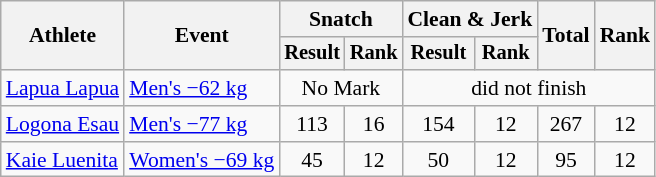<table class="wikitable" style="font-size:90%">
<tr>
<th rowspan=2>Athlete</th>
<th rowspan=2>Event</th>
<th colspan="2">Snatch</th>
<th colspan="2">Clean & Jerk</th>
<th rowspan="2">Total</th>
<th rowspan="2">Rank</th>
</tr>
<tr style="font-size:95%">
<th>Result</th>
<th>Rank</th>
<th>Result</th>
<th>Rank</th>
</tr>
<tr align=center>
<td align=left><a href='#'>Lapua Lapua</a></td>
<td align=left><a href='#'>Men's −62 kg</a></td>
<td colspan=2>No Mark</td>
<td colspan=4>did not finish</td>
</tr>
<tr align=center>
<td align=left><a href='#'>Logona Esau</a></td>
<td align=left><a href='#'>Men's −77 kg</a></td>
<td>113</td>
<td>16</td>
<td>154</td>
<td>12</td>
<td>267</td>
<td>12</td>
</tr>
<tr align=center>
<td align=left><a href='#'>Kaie Luenita</a></td>
<td align=left><a href='#'>Women's −69 kg</a></td>
<td>45</td>
<td>12</td>
<td>50</td>
<td>12</td>
<td>95</td>
<td>12</td>
</tr>
</table>
